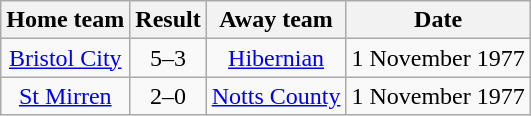<table class="wikitable" style="text-align: center">
<tr>
<th>Home team</th>
<th>Result</th>
<th>Away team</th>
<th>Date</th>
</tr>
<tr>
<td><a href='#'>Bristol City</a></td>
<td>5–3</td>
<td><a href='#'>Hibernian</a></td>
<td>1 November 1977</td>
</tr>
<tr>
<td><a href='#'>St Mirren</a></td>
<td>2–0</td>
<td><a href='#'>Notts County</a></td>
<td>1 November 1977</td>
</tr>
</table>
